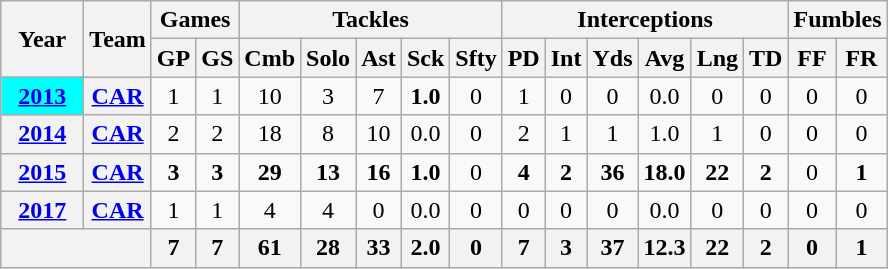<table class="wikitable" style="text-align:center;">
<tr>
<th rowspan="2">Year</th>
<th rowspan="2">Team</th>
<th colspan="2">Games</th>
<th colspan="5">Tackles</th>
<th colspan="6">Interceptions</th>
<th colspan="2">Fumbles</th>
</tr>
<tr>
<th>GP</th>
<th>GS</th>
<th>Cmb</th>
<th>Solo</th>
<th>Ast</th>
<th>Sck</th>
<th>Sfty</th>
<th>PD</th>
<th>Int</th>
<th>Yds</th>
<th>Avg</th>
<th>Lng</th>
<th>TD</th>
<th>FF</th>
<th>FR</th>
</tr>
<tr>
<th style="background:#00ffff; width:3em;"><a href='#'>2013</a></th>
<th><a href='#'>CAR</a></th>
<td>1</td>
<td>1</td>
<td>10</td>
<td>3</td>
<td>7</td>
<td><strong>1.0</strong></td>
<td>0</td>
<td>1</td>
<td>0</td>
<td>0</td>
<td>0.0</td>
<td>0</td>
<td>0</td>
<td>0</td>
<td>0</td>
</tr>
<tr>
<th><a href='#'>2014</a></th>
<th><a href='#'>CAR</a></th>
<td>2</td>
<td>2</td>
<td>18</td>
<td>8</td>
<td>10</td>
<td>0.0</td>
<td>0</td>
<td>2</td>
<td>1</td>
<td>1</td>
<td>1.0</td>
<td>1</td>
<td>0</td>
<td>0</td>
<td>0</td>
</tr>
<tr>
<th><a href='#'>2015</a></th>
<th><a href='#'>CAR</a></th>
<td><strong>3</strong></td>
<td><strong>3</strong></td>
<td><strong>29</strong></td>
<td><strong>13</strong></td>
<td><strong>16</strong></td>
<td><strong>1.0</strong></td>
<td>0</td>
<td><strong>4</strong></td>
<td><strong>2</strong></td>
<td><strong>36</strong></td>
<td><strong>18.0</strong></td>
<td><strong>22</strong></td>
<td><strong>2</strong></td>
<td>0</td>
<td><strong>1</strong></td>
</tr>
<tr>
<th><a href='#'>2017</a></th>
<th><a href='#'>CAR</a></th>
<td>1</td>
<td>1</td>
<td>4</td>
<td>4</td>
<td>0</td>
<td>0.0</td>
<td>0</td>
<td>0</td>
<td>0</td>
<td>0</td>
<td>0.0</td>
<td>0</td>
<td>0</td>
<td>0</td>
<td>0</td>
</tr>
<tr>
<th colspan="2"></th>
<th>7</th>
<th>7</th>
<th>61</th>
<th>28</th>
<th>33</th>
<th>2.0</th>
<th>0</th>
<th>7</th>
<th>3</th>
<th>37</th>
<th>12.3</th>
<th>22</th>
<th>2</th>
<th>0</th>
<th>1</th>
</tr>
</table>
